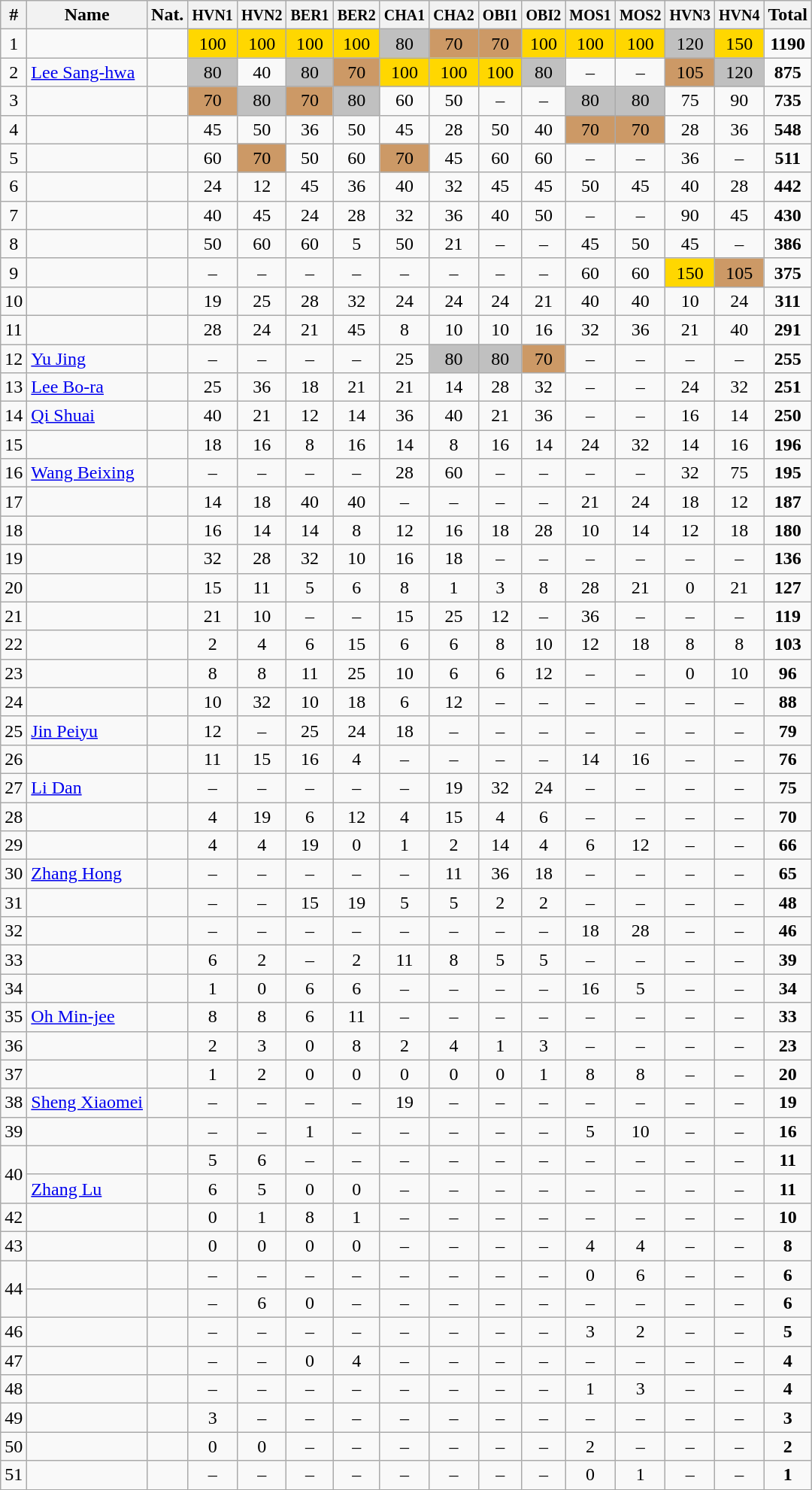<table class="wikitable sortable" style="text-align:center;">
<tr>
<th>#</th>
<th>Name</th>
<th>Nat.</th>
<th><small>HVN1</small></th>
<th><small>HVN2</small></th>
<th><small>BER1</small></th>
<th><small>BER2</small></th>
<th><small>CHA1</small></th>
<th><small>CHA2</small></th>
<th><small>OBI1</small></th>
<th><small>OBI2</small></th>
<th><small>MOS1</small></th>
<th><small>MOS2</small></th>
<th><small>HVN3</small></th>
<th><small>HVN4</small></th>
<th>Total</th>
</tr>
<tr>
<td>1</td>
<td align=left></td>
<td></td>
<td bgcolor="gold">100</td>
<td bgcolor="gold">100</td>
<td bgcolor="gold">100</td>
<td bgcolor="gold">100</td>
<td bgcolor="silver">80</td>
<td bgcolor=CC9966>70</td>
<td bgcolor=CC9966>70</td>
<td bgcolor="gold">100</td>
<td bgcolor="gold">100</td>
<td bgcolor="gold">100</td>
<td bgcolor="silver">120</td>
<td bgcolor="gold">150</td>
<td><strong>1190</strong></td>
</tr>
<tr>
<td>2</td>
<td align=left><a href='#'>Lee Sang-hwa</a></td>
<td></td>
<td bgcolor="silver">80</td>
<td>40</td>
<td bgcolor="silver">80</td>
<td bgcolor=CC9966>70</td>
<td bgcolor="gold">100</td>
<td bgcolor="gold">100</td>
<td bgcolor="gold">100</td>
<td bgcolor="silver">80</td>
<td>–</td>
<td>–</td>
<td bgcolor=CC9966>105</td>
<td bgcolor="silver">120</td>
<td><strong>875</strong></td>
</tr>
<tr>
<td>3</td>
<td align=left></td>
<td></td>
<td bgcolor=CC9966>70</td>
<td bgcolor="silver">80</td>
<td bgcolor=CC9966>70</td>
<td bgcolor="silver">80</td>
<td>60</td>
<td>50</td>
<td>–</td>
<td>–</td>
<td bgcolor="silver">80</td>
<td bgcolor="silver">80</td>
<td>75</td>
<td>90</td>
<td><strong>735</strong></td>
</tr>
<tr>
<td>4</td>
<td align=left></td>
<td></td>
<td>45</td>
<td>50</td>
<td>36</td>
<td>50</td>
<td>45</td>
<td>28</td>
<td>50</td>
<td>40</td>
<td bgcolor=CC9966>70</td>
<td bgcolor=CC9966>70</td>
<td>28</td>
<td>36</td>
<td><strong>548</strong></td>
</tr>
<tr>
<td>5</td>
<td align=left></td>
<td></td>
<td>60</td>
<td bgcolor=CC9966>70</td>
<td>50</td>
<td>60</td>
<td bgcolor=CC9966>70</td>
<td>45</td>
<td>60</td>
<td>60</td>
<td>–</td>
<td>–</td>
<td>36</td>
<td>–</td>
<td><strong>511</strong></td>
</tr>
<tr>
<td>6</td>
<td align=left></td>
<td></td>
<td>24</td>
<td>12</td>
<td>45</td>
<td>36</td>
<td>40</td>
<td>32</td>
<td>45</td>
<td>45</td>
<td>50</td>
<td>45</td>
<td>40</td>
<td>28</td>
<td><strong>442</strong></td>
</tr>
<tr>
<td>7</td>
<td align=left></td>
<td></td>
<td>40</td>
<td>45</td>
<td>24</td>
<td>28</td>
<td>32</td>
<td>36</td>
<td>40</td>
<td>50</td>
<td>–</td>
<td>–</td>
<td>90</td>
<td>45</td>
<td><strong>430</strong></td>
</tr>
<tr>
<td>8</td>
<td align=left></td>
<td></td>
<td>50</td>
<td>60</td>
<td>60</td>
<td>5</td>
<td>50</td>
<td>21</td>
<td>–</td>
<td>–</td>
<td>45</td>
<td>50</td>
<td>45</td>
<td>–</td>
<td><strong>386</strong></td>
</tr>
<tr>
<td>9</td>
<td align=left></td>
<td></td>
<td>–</td>
<td>–</td>
<td>–</td>
<td>–</td>
<td>–</td>
<td>–</td>
<td>–</td>
<td>–</td>
<td>60</td>
<td>60</td>
<td bgcolor="gold">150</td>
<td bgcolor=CC9966>105</td>
<td><strong>375</strong></td>
</tr>
<tr>
<td>10</td>
<td align=left></td>
<td></td>
<td>19</td>
<td>25</td>
<td>28</td>
<td>32</td>
<td>24</td>
<td>24</td>
<td>24</td>
<td>21</td>
<td>40</td>
<td>40</td>
<td>10</td>
<td>24</td>
<td><strong>311</strong></td>
</tr>
<tr>
<td>11</td>
<td align=left></td>
<td></td>
<td>28</td>
<td>24</td>
<td>21</td>
<td>45</td>
<td>8</td>
<td>10</td>
<td>10</td>
<td>16</td>
<td>32</td>
<td>36</td>
<td>21</td>
<td>40</td>
<td><strong>291</strong></td>
</tr>
<tr>
<td>12</td>
<td align=left><a href='#'>Yu Jing</a></td>
<td></td>
<td>–</td>
<td>–</td>
<td>–</td>
<td>–</td>
<td>25</td>
<td bgcolor="silver">80</td>
<td bgcolor="silver">80</td>
<td bgcolor=CC9966>70</td>
<td>–</td>
<td>–</td>
<td>–</td>
<td>–</td>
<td><strong>255</strong></td>
</tr>
<tr>
<td>13</td>
<td align=left><a href='#'>Lee Bo-ra</a></td>
<td></td>
<td>25</td>
<td>36</td>
<td>18</td>
<td>21</td>
<td>21</td>
<td>14</td>
<td>28</td>
<td>32</td>
<td>–</td>
<td>–</td>
<td>24</td>
<td>32</td>
<td><strong>251</strong></td>
</tr>
<tr>
<td>14</td>
<td align=left><a href='#'>Qi Shuai</a></td>
<td></td>
<td>40</td>
<td>21</td>
<td>12</td>
<td>14</td>
<td>36</td>
<td>40</td>
<td>21</td>
<td>36</td>
<td>–</td>
<td>–</td>
<td>16</td>
<td>14</td>
<td><strong>250</strong></td>
</tr>
<tr>
<td>15</td>
<td align=left></td>
<td></td>
<td>18</td>
<td>16</td>
<td>8</td>
<td>16</td>
<td>14</td>
<td>8</td>
<td>16</td>
<td>14</td>
<td>24</td>
<td>32</td>
<td>14</td>
<td>16</td>
<td><strong>196</strong></td>
</tr>
<tr>
<td>16</td>
<td align=left><a href='#'>Wang Beixing</a></td>
<td></td>
<td>–</td>
<td>–</td>
<td>–</td>
<td>–</td>
<td>28</td>
<td>60</td>
<td>–</td>
<td>–</td>
<td>–</td>
<td>–</td>
<td>32</td>
<td>75</td>
<td><strong>195</strong></td>
</tr>
<tr>
<td>17</td>
<td align=left></td>
<td></td>
<td>14</td>
<td>18</td>
<td>40</td>
<td>40</td>
<td>–</td>
<td>–</td>
<td>–</td>
<td>–</td>
<td>21</td>
<td>24</td>
<td>18</td>
<td>12</td>
<td><strong>187</strong></td>
</tr>
<tr>
<td>18</td>
<td align=left></td>
<td></td>
<td>16</td>
<td>14</td>
<td>14</td>
<td>8</td>
<td>12</td>
<td>16</td>
<td>18</td>
<td>28</td>
<td>10</td>
<td>14</td>
<td>12</td>
<td>18</td>
<td><strong>180</strong></td>
</tr>
<tr>
<td>19</td>
<td align=left></td>
<td></td>
<td>32</td>
<td>28</td>
<td>32</td>
<td>10</td>
<td>16</td>
<td>18</td>
<td>–</td>
<td>–</td>
<td>–</td>
<td>–</td>
<td>–</td>
<td>–</td>
<td><strong>136</strong></td>
</tr>
<tr>
<td>20</td>
<td align=left></td>
<td></td>
<td>15</td>
<td>11</td>
<td>5</td>
<td>6</td>
<td>8</td>
<td>1</td>
<td>3</td>
<td>8</td>
<td>28</td>
<td>21</td>
<td>0</td>
<td>21</td>
<td><strong>127</strong></td>
</tr>
<tr>
<td>21</td>
<td align=left></td>
<td></td>
<td>21</td>
<td>10</td>
<td>–</td>
<td>–</td>
<td>15</td>
<td>25</td>
<td>12</td>
<td>–</td>
<td>36</td>
<td>–</td>
<td>–</td>
<td>–</td>
<td><strong>119</strong></td>
</tr>
<tr>
<td>22</td>
<td align=left></td>
<td></td>
<td>2</td>
<td>4</td>
<td>6</td>
<td>15</td>
<td>6</td>
<td>6</td>
<td>8</td>
<td>10</td>
<td>12</td>
<td>18</td>
<td>8</td>
<td>8</td>
<td><strong>103</strong></td>
</tr>
<tr>
<td>23</td>
<td align=left></td>
<td></td>
<td>8</td>
<td>8</td>
<td>11</td>
<td>25</td>
<td>10</td>
<td>6</td>
<td>6</td>
<td>12</td>
<td>–</td>
<td>–</td>
<td>0</td>
<td>10</td>
<td><strong>96</strong></td>
</tr>
<tr>
<td>24</td>
<td align=left></td>
<td></td>
<td>10</td>
<td>32</td>
<td>10</td>
<td>18</td>
<td>6</td>
<td>12</td>
<td>–</td>
<td>–</td>
<td>–</td>
<td>–</td>
<td>–</td>
<td>–</td>
<td><strong>88</strong></td>
</tr>
<tr>
<td>25</td>
<td align=left><a href='#'>Jin Peiyu</a></td>
<td></td>
<td>12</td>
<td>–</td>
<td>25</td>
<td>24</td>
<td>18</td>
<td>–</td>
<td>–</td>
<td>–</td>
<td>–</td>
<td>–</td>
<td>–</td>
<td>–</td>
<td><strong>79</strong></td>
</tr>
<tr>
<td>26</td>
<td align=left></td>
<td></td>
<td>11</td>
<td>15</td>
<td>16</td>
<td>4</td>
<td>–</td>
<td>–</td>
<td>–</td>
<td>–</td>
<td>14</td>
<td>16</td>
<td>–</td>
<td>–</td>
<td><strong>76</strong></td>
</tr>
<tr>
<td>27</td>
<td align=left><a href='#'>Li Dan</a></td>
<td></td>
<td>–</td>
<td>–</td>
<td>–</td>
<td>–</td>
<td>–</td>
<td>19</td>
<td>32</td>
<td>24</td>
<td>–</td>
<td>–</td>
<td>–</td>
<td>–</td>
<td><strong>75</strong></td>
</tr>
<tr>
<td>28</td>
<td align=left></td>
<td></td>
<td>4</td>
<td>19</td>
<td>6</td>
<td>12</td>
<td>4</td>
<td>15</td>
<td>4</td>
<td>6</td>
<td>–</td>
<td>–</td>
<td>–</td>
<td>–</td>
<td><strong>70</strong></td>
</tr>
<tr>
<td>29</td>
<td align=left></td>
<td></td>
<td>4</td>
<td>4</td>
<td>19</td>
<td>0</td>
<td>1</td>
<td>2</td>
<td>14</td>
<td>4</td>
<td>6</td>
<td>12</td>
<td>–</td>
<td>–</td>
<td><strong>66</strong></td>
</tr>
<tr>
<td>30</td>
<td align=left><a href='#'>Zhang Hong</a></td>
<td></td>
<td>–</td>
<td>–</td>
<td>–</td>
<td>–</td>
<td>–</td>
<td>11</td>
<td>36</td>
<td>18</td>
<td>–</td>
<td>–</td>
<td>–</td>
<td>–</td>
<td><strong>65</strong></td>
</tr>
<tr>
<td>31</td>
<td align=left></td>
<td></td>
<td>–</td>
<td>–</td>
<td>15</td>
<td>19</td>
<td>5</td>
<td>5</td>
<td>2</td>
<td>2</td>
<td>–</td>
<td>–</td>
<td>–</td>
<td>–</td>
<td><strong>48</strong></td>
</tr>
<tr>
<td>32</td>
<td align=left></td>
<td></td>
<td>–</td>
<td>–</td>
<td>–</td>
<td>–</td>
<td>–</td>
<td>–</td>
<td>–</td>
<td>–</td>
<td>18</td>
<td>28</td>
<td>–</td>
<td>–</td>
<td><strong>46</strong></td>
</tr>
<tr>
<td>33</td>
<td align=left></td>
<td></td>
<td>6</td>
<td>2</td>
<td>–</td>
<td>2</td>
<td>11</td>
<td>8</td>
<td>5</td>
<td>5</td>
<td>–</td>
<td>–</td>
<td>–</td>
<td>–</td>
<td><strong>39</strong></td>
</tr>
<tr>
<td>34</td>
<td align=left></td>
<td></td>
<td>1</td>
<td>0</td>
<td>6</td>
<td>6</td>
<td>–</td>
<td>–</td>
<td>–</td>
<td>–</td>
<td>16</td>
<td>5</td>
<td>–</td>
<td>–</td>
<td><strong>34</strong></td>
</tr>
<tr>
<td>35</td>
<td align=left><a href='#'>Oh Min-jee</a></td>
<td></td>
<td>8</td>
<td>8</td>
<td>6</td>
<td>11</td>
<td>–</td>
<td>–</td>
<td>–</td>
<td>–</td>
<td>–</td>
<td>–</td>
<td>–</td>
<td>–</td>
<td><strong>33</strong></td>
</tr>
<tr>
<td>36</td>
<td align=left></td>
<td></td>
<td>2</td>
<td>3</td>
<td>0</td>
<td>8</td>
<td>2</td>
<td>4</td>
<td>1</td>
<td>3</td>
<td>–</td>
<td>–</td>
<td>–</td>
<td>–</td>
<td><strong>23</strong></td>
</tr>
<tr>
<td>37</td>
<td align=left></td>
<td></td>
<td>1</td>
<td>2</td>
<td>0</td>
<td>0</td>
<td>0</td>
<td>0</td>
<td>0</td>
<td>1</td>
<td>8</td>
<td>8</td>
<td>–</td>
<td>–</td>
<td><strong>20</strong></td>
</tr>
<tr>
<td>38</td>
<td align=left><a href='#'>Sheng Xiaomei</a></td>
<td></td>
<td>–</td>
<td>–</td>
<td>–</td>
<td>–</td>
<td>19</td>
<td>–</td>
<td>–</td>
<td>–</td>
<td>–</td>
<td>–</td>
<td>–</td>
<td>–</td>
<td><strong>19</strong></td>
</tr>
<tr>
<td>39</td>
<td align=left></td>
<td></td>
<td>–</td>
<td>–</td>
<td>1</td>
<td>–</td>
<td>–</td>
<td>–</td>
<td>–</td>
<td>–</td>
<td>5</td>
<td>10</td>
<td>–</td>
<td>–</td>
<td><strong>16</strong></td>
</tr>
<tr>
<td rowspan=2>40</td>
<td align=left></td>
<td></td>
<td>5</td>
<td>6</td>
<td>–</td>
<td>–</td>
<td>–</td>
<td>–</td>
<td>–</td>
<td>–</td>
<td>–</td>
<td>–</td>
<td>–</td>
<td>–</td>
<td><strong>11</strong></td>
</tr>
<tr>
<td align=left><a href='#'>Zhang Lu</a></td>
<td></td>
<td>6</td>
<td>5</td>
<td>0</td>
<td>0</td>
<td>–</td>
<td>–</td>
<td>–</td>
<td>–</td>
<td>–</td>
<td>–</td>
<td>–</td>
<td>–</td>
<td><strong>11</strong></td>
</tr>
<tr>
<td>42</td>
<td align=left></td>
<td></td>
<td>0</td>
<td>1</td>
<td>8</td>
<td>1</td>
<td>–</td>
<td>–</td>
<td>–</td>
<td>–</td>
<td>–</td>
<td>–</td>
<td>–</td>
<td>–</td>
<td><strong>10</strong></td>
</tr>
<tr>
<td>43</td>
<td align=left></td>
<td></td>
<td>0</td>
<td>0</td>
<td>0</td>
<td>0</td>
<td>–</td>
<td>–</td>
<td>–</td>
<td>–</td>
<td>4</td>
<td>4</td>
<td>–</td>
<td>–</td>
<td><strong>8</strong></td>
</tr>
<tr>
<td rowspan=2>44</td>
<td align=left></td>
<td></td>
<td>–</td>
<td>–</td>
<td>–</td>
<td>–</td>
<td>–</td>
<td>–</td>
<td>–</td>
<td>–</td>
<td>0</td>
<td>6</td>
<td>–</td>
<td>–</td>
<td><strong>6</strong></td>
</tr>
<tr>
<td align=left></td>
<td></td>
<td>–</td>
<td>6</td>
<td>0</td>
<td>–</td>
<td>–</td>
<td>–</td>
<td>–</td>
<td>–</td>
<td>–</td>
<td>–</td>
<td>–</td>
<td>–</td>
<td><strong>6</strong></td>
</tr>
<tr>
<td>46</td>
<td align=left></td>
<td></td>
<td>–</td>
<td>–</td>
<td>–</td>
<td>–</td>
<td>–</td>
<td>–</td>
<td>–</td>
<td>–</td>
<td>3</td>
<td>2</td>
<td>–</td>
<td>–</td>
<td><strong>5</strong></td>
</tr>
<tr>
<td>47</td>
<td align=left></td>
<td></td>
<td>–</td>
<td>–</td>
<td>0</td>
<td>4</td>
<td>–</td>
<td>–</td>
<td>–</td>
<td>–</td>
<td>–</td>
<td>–</td>
<td>–</td>
<td>–</td>
<td><strong>4</strong></td>
</tr>
<tr>
<td>48</td>
<td align=left></td>
<td></td>
<td>–</td>
<td>–</td>
<td>–</td>
<td>–</td>
<td>–</td>
<td>–</td>
<td>–</td>
<td>–</td>
<td>1</td>
<td>3</td>
<td>–</td>
<td>–</td>
<td><strong>4</strong></td>
</tr>
<tr>
<td>49</td>
<td align=left></td>
<td></td>
<td>3</td>
<td>–</td>
<td>–</td>
<td>–</td>
<td>–</td>
<td>–</td>
<td>–</td>
<td>–</td>
<td>–</td>
<td>–</td>
<td>–</td>
<td>–</td>
<td><strong>3</strong></td>
</tr>
<tr>
<td>50</td>
<td align=left></td>
<td></td>
<td>0</td>
<td>0</td>
<td>–</td>
<td>–</td>
<td>–</td>
<td>–</td>
<td>–</td>
<td>–</td>
<td>2</td>
<td>–</td>
<td>–</td>
<td>–</td>
<td><strong>2</strong></td>
</tr>
<tr>
<td>51</td>
<td align=left></td>
<td></td>
<td>–</td>
<td>–</td>
<td>–</td>
<td>–</td>
<td>–</td>
<td>–</td>
<td>–</td>
<td>–</td>
<td>0</td>
<td>1</td>
<td>–</td>
<td>–</td>
<td><strong>1</strong></td>
</tr>
</table>
